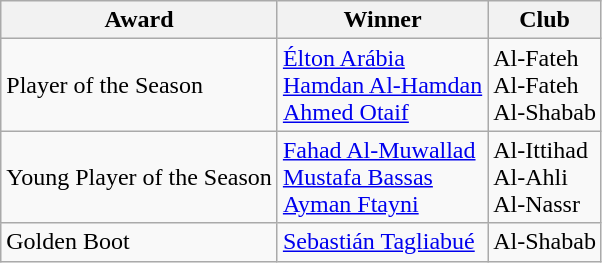<table class="wikitable">
<tr>
<th>Award</th>
<th>Winner</th>
<th>Club</th>
</tr>
<tr>
<td>Player of the Season</td>
<td>  <a href='#'>Élton Arábia</a><br>  <a href='#'>Hamdan Al-Hamdan</a><br>  <a href='#'>Ahmed Otaif</a></td>
<td>Al-Fateh<br>Al-Fateh<br>Al-Shabab</td>
</tr>
<tr>
<td>Young Player of the Season</td>
<td>  <a href='#'>Fahad Al-Muwallad</a><br>  <a href='#'>Mustafa Bassas</a><br>  <a href='#'>Ayman Ftayni</a></td>
<td>Al-Ittihad<br>Al-Ahli<br>Al-Nassr</td>
</tr>
<tr>
<td>Golden Boot</td>
<td> <a href='#'>Sebastián Tagliabué</a></td>
<td>Al-Shabab</td>
</tr>
</table>
